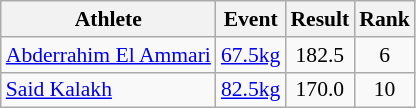<table class=wikitable style="font-size:90%">
<tr>
<th>Athlete</th>
<th>Event</th>
<th>Result</th>
<th>Rank</th>
</tr>
<tr>
<td><a href='#'>Abderrahim El Ammari</a></td>
<td><a href='#'>67.5kg</a></td>
<td style="text-align:center;">182.5</td>
<td style="text-align:center;">6</td>
</tr>
<tr>
<td><a href='#'>Said Kalakh</a></td>
<td><a href='#'>82.5kg</a></td>
<td style="text-align:center;">170.0</td>
<td style="text-align:center;">10</td>
</tr>
</table>
